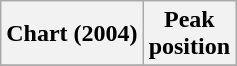<table class="wikitable">
<tr>
<th scope="col">Chart (2004)</th>
<th scope="col">Peak<br>position</th>
</tr>
<tr>
</tr>
</table>
